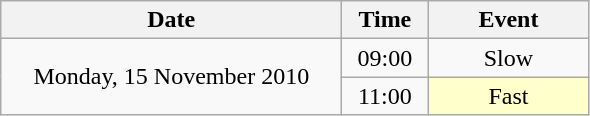<table class = "wikitable" style="text-align:center;">
<tr>
<th width=220>Date</th>
<th width=50>Time</th>
<th width=100>Event</th>
</tr>
<tr>
<td rowspan=2>Monday, 15 November 2010</td>
<td>09:00</td>
<td>Slow</td>
</tr>
<tr>
<td>11:00</td>
<td bgcolor=ffffcc>Fast</td>
</tr>
</table>
